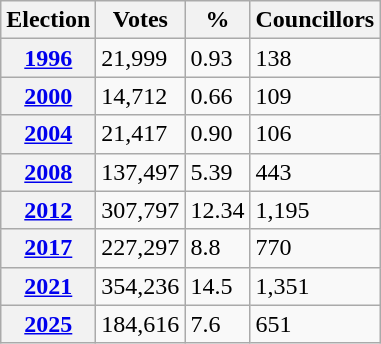<table class="wikitable">
<tr>
<th>Election</th>
<th>Votes</th>
<th>%</th>
<th>Councillors</th>
</tr>
<tr>
<th><a href='#'>1996</a></th>
<td>21,999</td>
<td>0.93</td>
<td>138</td>
</tr>
<tr>
<th><a href='#'>2000</a></th>
<td>14,712</td>
<td>0.66</td>
<td>109</td>
</tr>
<tr>
<th><a href='#'>2004</a></th>
<td>21,417</td>
<td>0.90</td>
<td>106</td>
</tr>
<tr>
<th><a href='#'>2008</a></th>
<td>137,497</td>
<td>5.39</td>
<td>443</td>
</tr>
<tr>
<th><a href='#'>2012</a></th>
<td>307,797</td>
<td>12.34</td>
<td>1,195</td>
</tr>
<tr>
<th><a href='#'>2017</a></th>
<td>227,297</td>
<td>8.8</td>
<td>770</td>
</tr>
<tr>
<th><a href='#'>2021</a></th>
<td>354,236</td>
<td>14.5</td>
<td>1,351</td>
</tr>
<tr>
<th><a href='#'>2025</a></th>
<td>184,616</td>
<td>7.6</td>
<td>651</td>
</tr>
</table>
